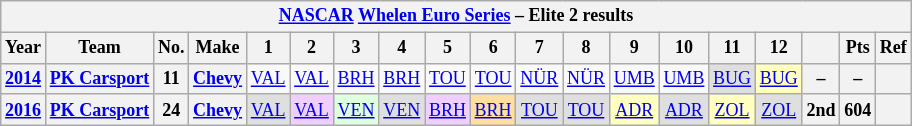<table class="wikitable" style="text-align:center; font-size:75%">
<tr>
<th colspan=21><a href='#'>NASCAR</a> <a href='#'>Whelen Euro Series</a> – Elite 2 results</th>
</tr>
<tr>
<th>Year</th>
<th>Team</th>
<th>No.</th>
<th>Make</th>
<th>1</th>
<th>2</th>
<th>3</th>
<th>4</th>
<th>5</th>
<th>6</th>
<th>7</th>
<th>8</th>
<th>9</th>
<th>10</th>
<th>11</th>
<th>12</th>
<th></th>
<th>Pts</th>
<th>Ref</th>
</tr>
<tr>
<th><a href='#'>2014</a></th>
<th><a href='#'>PK Carsport</a></th>
<th>11</th>
<th><a href='#'>Chevy</a></th>
<td><a href='#'>VAL</a></td>
<td><a href='#'>VAL</a></td>
<td><a href='#'>BRH</a></td>
<td><a href='#'>BRH</a></td>
<td><a href='#'>TOU</a></td>
<td><a href='#'>TOU</a></td>
<td><a href='#'>NÜR</a></td>
<td><a href='#'>NÜR</a></td>
<td><a href='#'>UMB</a></td>
<td><a href='#'>UMB</a></td>
<td style="background-color:#DFDFDF"><a href='#'>BUG</a><br></td>
<td style="background-color:#FFFFBF"><a href='#'>BUG</a><br></td>
<th>–</th>
<th>–</th>
<th></th>
</tr>
<tr>
<th><a href='#'>2016</a></th>
<th><a href='#'>PK Carsport</a></th>
<th>24</th>
<th><a href='#'>Chevy</a></th>
<td style="background-color:#DFDFDF"><a href='#'>VAL</a><br></td>
<td style="background-color:#EFCFFF"><a href='#'>VAL</a><br></td>
<td style="background-color:#DFFFDF"><a href='#'>VEN</a><br></td>
<td style="background-color:#DFDFDF"><a href='#'>VEN</a><br></td>
<td style="background-color:#EFCFFF"><a href='#'>BRH</a><br></td>
<td style="background-color:#FFDF9F"><a href='#'>BRH</a><br></td>
<td style="background-color:#DFDFDF"><a href='#'>TOU</a><br></td>
<td style="background-color:#DFDFDF"><a href='#'>TOU</a><br></td>
<td style="background-color:#FFFFBF"><a href='#'>ADR</a><br></td>
<td style="background-color:#DFDFDF"><a href='#'>ADR</a><br></td>
<td style="background-color:#FFFFBF"><a href='#'>ZOL</a><br></td>
<td style="background-color:#DFDFDF"><a href='#'>ZOL</a><br></td>
<th>2nd</th>
<th>604</th>
<th></th>
</tr>
</table>
